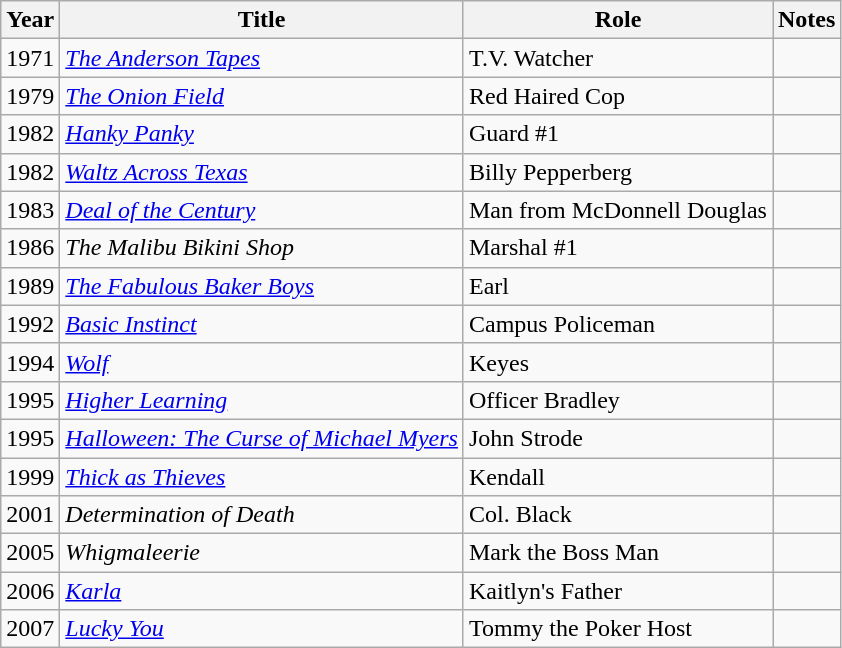<table class="wikitable sortable">
<tr>
<th>Year</th>
<th>Title</th>
<th>Role</th>
<th>Notes</th>
</tr>
<tr>
<td>1971</td>
<td><em><a href='#'>The Anderson Tapes</a></em></td>
<td>T.V. Watcher</td>
<td></td>
</tr>
<tr>
<td>1979</td>
<td><a href='#'><em>The Onion Field</em></a></td>
<td>Red Haired Cop</td>
<td></td>
</tr>
<tr>
<td>1982</td>
<td><a href='#'><em>Hanky Panky</em></a></td>
<td>Guard #1</td>
<td></td>
</tr>
<tr>
<td>1982</td>
<td><em><a href='#'>Waltz Across Texas</a></em></td>
<td>Billy Pepperberg</td>
<td></td>
</tr>
<tr>
<td>1983</td>
<td><em><a href='#'>Deal of the Century</a></em></td>
<td>Man from McDonnell Douglas</td>
<td></td>
</tr>
<tr>
<td>1986</td>
<td><em>The Malibu Bikini Shop</em></td>
<td>Marshal #1</td>
<td></td>
</tr>
<tr>
<td>1989</td>
<td><em><a href='#'>The Fabulous Baker Boys</a></em></td>
<td>Earl</td>
<td></td>
</tr>
<tr>
<td>1992</td>
<td><em><a href='#'>Basic Instinct</a></em></td>
<td>Campus Policeman</td>
<td></td>
</tr>
<tr>
<td>1994</td>
<td><a href='#'><em>Wolf</em></a></td>
<td>Keyes</td>
<td></td>
</tr>
<tr>
<td>1995</td>
<td><em><a href='#'>Higher Learning</a></em></td>
<td>Officer Bradley</td>
<td></td>
</tr>
<tr>
<td>1995</td>
<td><em><a href='#'>Halloween: The Curse of Michael Myers</a></em></td>
<td>John Strode</td>
<td></td>
</tr>
<tr>
<td>1999</td>
<td><a href='#'><em>Thick as Thieves</em></a></td>
<td>Kendall</td>
<td></td>
</tr>
<tr>
<td>2001</td>
<td><em>Determination of Death</em></td>
<td>Col. Black</td>
<td></td>
</tr>
<tr>
<td>2005</td>
<td><em>Whigmaleerie</em></td>
<td>Mark the Boss Man</td>
<td></td>
</tr>
<tr>
<td>2006</td>
<td><a href='#'><em>Karla</em></a></td>
<td>Kaitlyn's Father</td>
<td></td>
</tr>
<tr>
<td>2007</td>
<td><a href='#'><em>Lucky You</em></a></td>
<td>Tommy the Poker Host</td>
<td></td>
</tr>
</table>
